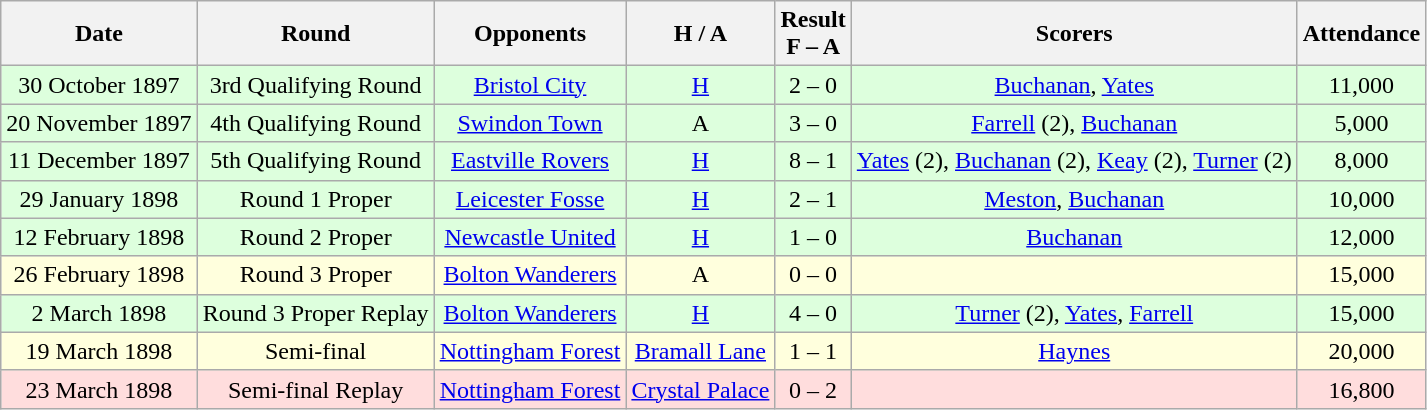<table class="wikitable" style="text-align:center">
<tr>
<th>Date</th>
<th>Round</th>
<th>Opponents</th>
<th>H / A</th>
<th>Result<br>F – A</th>
<th>Scorers</th>
<th>Attendance</th>
</tr>
<tr bgcolor="#ddffdd">
<td>30 October 1897</td>
<td>3rd Qualifying Round</td>
<td><a href='#'>Bristol City</a></td>
<td><a href='#'>H</a></td>
<td>2 – 0</td>
<td><a href='#'>Buchanan</a>, <a href='#'>Yates</a></td>
<td>11,000</td>
</tr>
<tr bgcolor="#ddffdd">
<td>20 November 1897</td>
<td>4th Qualifying Round</td>
<td><a href='#'>Swindon Town</a></td>
<td>A</td>
<td>3 – 0</td>
<td><a href='#'>Farrell</a> (2), <a href='#'>Buchanan</a></td>
<td>5,000</td>
</tr>
<tr bgcolor="#ddffdd">
<td>11 December 1897</td>
<td>5th  Qualifying Round</td>
<td><a href='#'>Eastville Rovers</a></td>
<td><a href='#'>H</a></td>
<td>8 – 1</td>
<td><a href='#'>Yates</a> (2), <a href='#'>Buchanan</a> (2), <a href='#'>Keay</a> (2), <a href='#'>Turner</a> (2)</td>
<td>8,000</td>
</tr>
<tr bgcolor="#ddffdd">
<td>29 January 1898</td>
<td>Round 1 Proper</td>
<td><a href='#'>Leicester Fosse</a></td>
<td><a href='#'>H</a></td>
<td>2 – 1</td>
<td><a href='#'>Meston</a>, <a href='#'>Buchanan</a></td>
<td>10,000</td>
</tr>
<tr bgcolor="#ddffdd">
<td>12 February 1898</td>
<td>Round 2 Proper</td>
<td><a href='#'>Newcastle United</a></td>
<td><a href='#'>H</a></td>
<td>1 – 0</td>
<td><a href='#'>Buchanan</a></td>
<td>12,000</td>
</tr>
<tr bgcolor="#ffffdd">
<td>26 February 1898</td>
<td>Round 3 Proper</td>
<td><a href='#'>Bolton Wanderers</a></td>
<td>A</td>
<td>0 – 0</td>
<td></td>
<td>15,000</td>
</tr>
<tr bgcolor="#ddffdd">
<td>2 March 1898</td>
<td>Round 3 Proper Replay</td>
<td><a href='#'>Bolton Wanderers</a></td>
<td><a href='#'>H</a></td>
<td>4 – 0</td>
<td><a href='#'>Turner</a> (2), <a href='#'>Yates</a>, <a href='#'>Farrell</a></td>
<td>15,000</td>
</tr>
<tr bgcolor="#ffffdd">
<td>19 March 1898</td>
<td>Semi-final</td>
<td><a href='#'>Nottingham Forest</a></td>
<td><a href='#'>Bramall Lane</a></td>
<td>1 – 1</td>
<td><a href='#'>Haynes</a></td>
<td>20,000</td>
</tr>
<tr bgcolor="#ffdddd">
<td>23 March 1898</td>
<td>Semi-final Replay</td>
<td><a href='#'>Nottingham Forest</a></td>
<td><a href='#'>Crystal Palace</a></td>
<td>0 – 2</td>
<td></td>
<td>16,800</td>
</tr>
</table>
